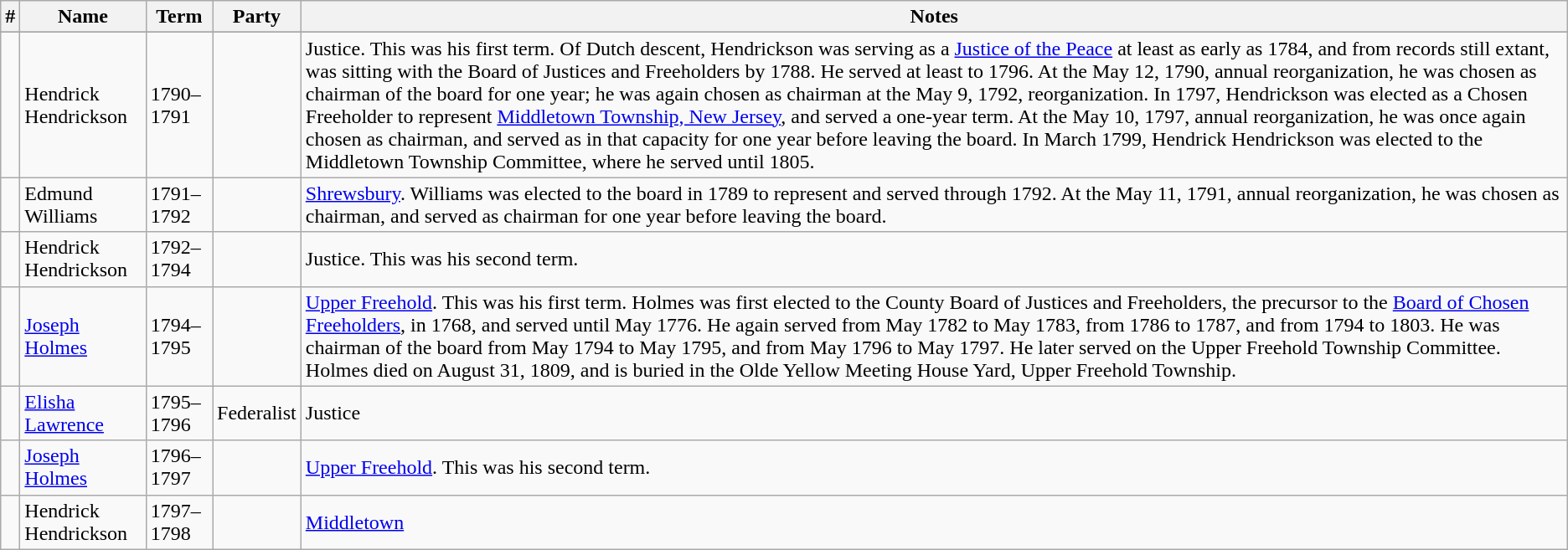<table class=wikitable>
<tr>
<th>#</th>
<th>Name</th>
<th>Term</th>
<th>Party</th>
<th>Notes</th>
</tr>
<tr>
</tr>
<tr>
<td></td>
<td>Hendrick Hendrickson</td>
<td>1790–1791</td>
<td></td>
<td>Justice. This was his first term. Of Dutch descent, Hendrickson was serving as a <a href='#'>Justice of the Peace</a> at least as early as 1784, and from records still extant, was sitting with the Board of Justices and Freeholders by 1788. He served at least to 1796. At the May 12, 1790, annual reorganization, he was chosen as chairman of the board for one year; he was again chosen as chairman at the May 9, 1792, reorganization. In 1797, Hendrickson was elected as a Chosen Freeholder to represent <a href='#'>Middletown Township, New Jersey</a>, and served a one-year term. At the May 10, 1797, annual reorganization, he was once again chosen as chairman, and served as in that capacity for one year before leaving the board. In March 1799, Hendrick Hendrickson was elected to the Middletown Township Committee, where he served until 1805.</td>
</tr>
<tr>
<td></td>
<td>Edmund Williams</td>
<td>1791–1792</td>
<td></td>
<td><a href='#'>Shrewsbury</a>. Williams was elected to the board in 1789 to represent and served through 1792. At the May 11, 1791, annual reorganization, he was chosen as chairman, and served as chairman for one year before leaving the board.</td>
</tr>
<tr>
<td></td>
<td>Hendrick Hendrickson</td>
<td>1792–1794</td>
<td></td>
<td>Justice. This was his second term.</td>
</tr>
<tr>
<td></td>
<td><a href='#'>Joseph Holmes</a></td>
<td>1794–1795</td>
<td></td>
<td><a href='#'>Upper Freehold</a>. This was his first term. Holmes was first elected to the County Board of Justices and Freeholders, the precursor to the <a href='#'>Board of Chosen Freeholders</a>, in 1768, and served until May 1776. He again served from May 1782 to May 1783, from 1786 to 1787, and from 1794 to 1803. He was chairman of the board from May 1794 to May 1795, and from May 1796 to May 1797. He later served on the Upper Freehold Township Committee.  Holmes died on August 31, 1809, and is buried in the Olde Yellow Meeting House Yard, Upper Freehold Township.</td>
</tr>
<tr>
<td></td>
<td><a href='#'>Elisha Lawrence</a></td>
<td>1795–1796</td>
<td>Federalist</td>
<td>Justice</td>
</tr>
<tr>
<td></td>
<td><a href='#'>Joseph Holmes</a></td>
<td>1796–1797</td>
<td></td>
<td><a href='#'>Upper Freehold</a>. This was his second term.</td>
</tr>
<tr>
<td></td>
<td>Hendrick Hendrickson</td>
<td>1797–1798</td>
<td></td>
<td><a href='#'>Middletown</a></td>
</tr>
</table>
